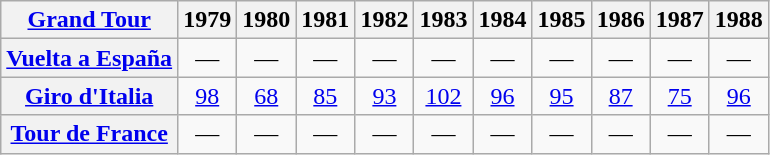<table class="wikitable plainrowheaders">
<tr>
<th scope="col"><a href='#'>Grand Tour</a></th>
<th scope="col">1979</th>
<th scope="col">1980</th>
<th scope="col">1981</th>
<th scope="col">1982</th>
<th scope="col">1983</th>
<th scope="col">1984</th>
<th scope="col">1985</th>
<th scope="col">1986</th>
<th scope="col">1987</th>
<th scope="col">1988</th>
</tr>
<tr style="text-align:center;">
<th scope="row"> <a href='#'>Vuelta a España</a></th>
<td>—</td>
<td>—</td>
<td>—</td>
<td>—</td>
<td>—</td>
<td>—</td>
<td>—</td>
<td>—</td>
<td>—</td>
<td>—</td>
</tr>
<tr style="text-align:center;">
<th scope="row"> <a href='#'>Giro d'Italia</a></th>
<td><a href='#'>98</a></td>
<td><a href='#'>68</a></td>
<td><a href='#'>85</a></td>
<td><a href='#'>93</a></td>
<td><a href='#'>102</a></td>
<td><a href='#'>96</a></td>
<td><a href='#'>95</a></td>
<td><a href='#'>87</a></td>
<td><a href='#'>75</a></td>
<td><a href='#'>96</a></td>
</tr>
<tr style="text-align:center;">
<th scope="row"> <a href='#'>Tour de France</a></th>
<td>—</td>
<td>—</td>
<td>—</td>
<td>—</td>
<td>—</td>
<td>—</td>
<td>—</td>
<td>—</td>
<td>—</td>
<td>—</td>
</tr>
</table>
